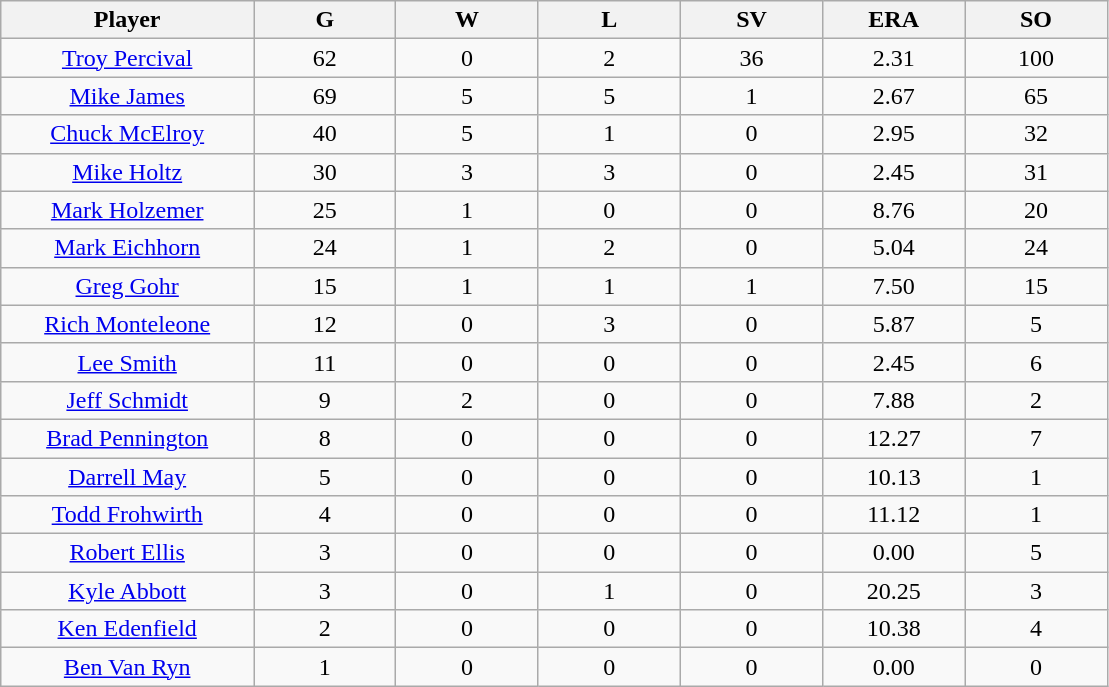<table class="wikitable sortable">
<tr>
<th bgcolor="#DDDDFF" width="16%">Player</th>
<th bgcolor="#DDDDFF" width="9%">G</th>
<th bgcolor="#DDDDFF" width="9%">W</th>
<th bgcolor="#DDDDFF" width="9%">L</th>
<th bgcolor="#DDDDFF" width="9%">SV</th>
<th bgcolor="#DDDDFF" width="9%">ERA</th>
<th bgcolor="#DDDDFF" width="9%">SO</th>
</tr>
<tr align=center>
<td><a href='#'>Troy Percival</a></td>
<td>62</td>
<td>0</td>
<td>2</td>
<td>36</td>
<td>2.31</td>
<td>100</td>
</tr>
<tr align=center>
<td><a href='#'>Mike James</a></td>
<td>69</td>
<td>5</td>
<td>5</td>
<td>1</td>
<td>2.67</td>
<td>65</td>
</tr>
<tr align=center>
<td><a href='#'>Chuck McElroy</a></td>
<td>40</td>
<td>5</td>
<td>1</td>
<td>0</td>
<td>2.95</td>
<td>32</td>
</tr>
<tr align=center>
<td><a href='#'>Mike Holtz</a></td>
<td>30</td>
<td>3</td>
<td>3</td>
<td>0</td>
<td>2.45</td>
<td>31</td>
</tr>
<tr align=center>
<td><a href='#'>Mark Holzemer</a></td>
<td>25</td>
<td>1</td>
<td>0</td>
<td>0</td>
<td>8.76</td>
<td>20</td>
</tr>
<tr align=center>
<td><a href='#'>Mark Eichhorn</a></td>
<td>24</td>
<td>1</td>
<td>2</td>
<td>0</td>
<td>5.04</td>
<td>24</td>
</tr>
<tr align=center>
<td><a href='#'>Greg Gohr</a></td>
<td>15</td>
<td>1</td>
<td>1</td>
<td>1</td>
<td>7.50</td>
<td>15</td>
</tr>
<tr align=center>
<td><a href='#'>Rich Monteleone</a></td>
<td>12</td>
<td>0</td>
<td>3</td>
<td>0</td>
<td>5.87</td>
<td>5</td>
</tr>
<tr align=center>
<td><a href='#'>Lee Smith</a></td>
<td>11</td>
<td>0</td>
<td>0</td>
<td>0</td>
<td>2.45</td>
<td>6</td>
</tr>
<tr align=center>
<td><a href='#'>Jeff Schmidt</a></td>
<td>9</td>
<td>2</td>
<td>0</td>
<td>0</td>
<td>7.88</td>
<td>2</td>
</tr>
<tr align=center>
<td><a href='#'>Brad Pennington</a></td>
<td>8</td>
<td>0</td>
<td>0</td>
<td>0</td>
<td>12.27</td>
<td>7</td>
</tr>
<tr align=center>
<td><a href='#'>Darrell May</a></td>
<td>5</td>
<td>0</td>
<td>0</td>
<td>0</td>
<td>10.13</td>
<td>1</td>
</tr>
<tr align=center>
<td><a href='#'>Todd Frohwirth</a></td>
<td>4</td>
<td>0</td>
<td>0</td>
<td>0</td>
<td>11.12</td>
<td>1</td>
</tr>
<tr align=center>
<td><a href='#'>Robert Ellis</a></td>
<td>3</td>
<td>0</td>
<td>0</td>
<td>0</td>
<td>0.00</td>
<td>5</td>
</tr>
<tr align=center>
<td><a href='#'>Kyle Abbott</a></td>
<td>3</td>
<td>0</td>
<td>1</td>
<td>0</td>
<td>20.25</td>
<td>3</td>
</tr>
<tr align=center>
<td><a href='#'>Ken Edenfield</a></td>
<td>2</td>
<td>0</td>
<td>0</td>
<td>0</td>
<td>10.38</td>
<td>4</td>
</tr>
<tr align=center>
<td><a href='#'>Ben Van Ryn</a></td>
<td>1</td>
<td>0</td>
<td>0</td>
<td>0</td>
<td>0.00</td>
<td>0</td>
</tr>
</table>
